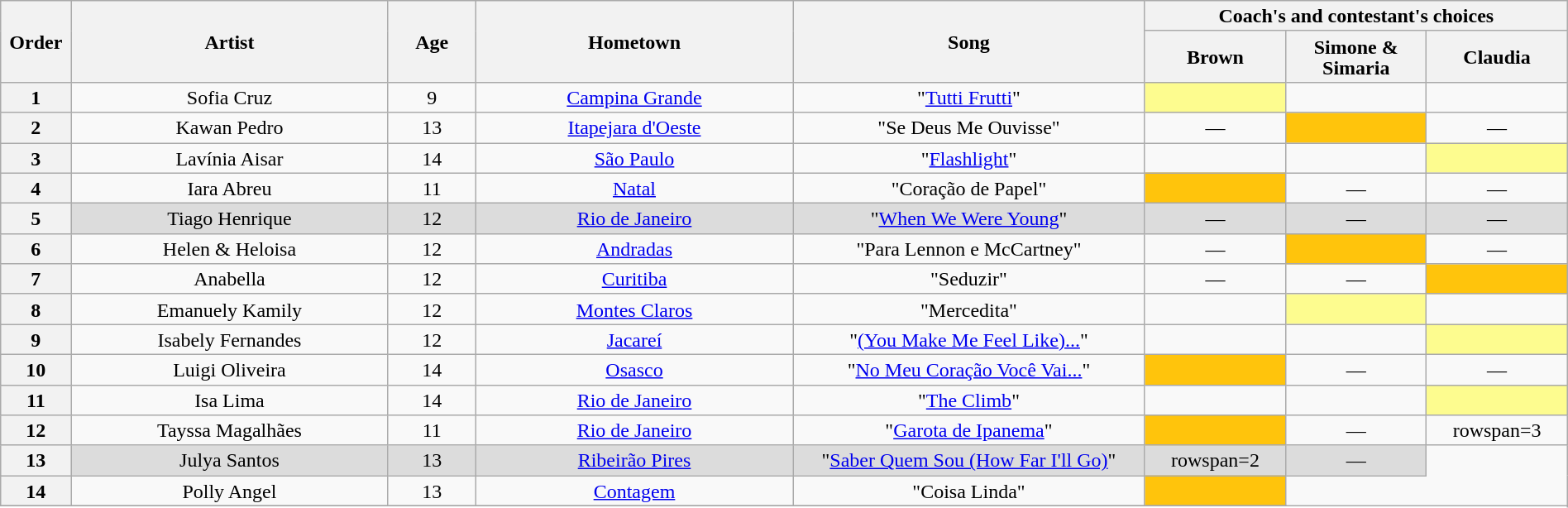<table class="wikitable" style="text-align:center; line-height:17px; width:100%;">
<tr>
<th scope="col" rowspan=2 width="04%">Order</th>
<th scope="col" rowspan=2 width="18%">Artist</th>
<th scope="col" rowspan=2 width="05%">Age</th>
<th scope="col" rowspan=2 width="18%">Hometown</th>
<th scope="col" rowspan=2 width="20%">Song</th>
<th scope="col" colspan=3 width="24%">Coach's and contestant's choices</th>
</tr>
<tr>
<th width="08%">Brown</th>
<th width="08%">Simone & Simaria</th>
<th width="08%">Claudia</th>
</tr>
<tr>
<th>1</th>
<td>Sofia Cruz</td>
<td>9</td>
<td><a href='#'>Campina Grande</a></td>
<td>"<a href='#'>Tutti Frutti</a>"</td>
<td bgcolor=FDFC8F><strong></strong></td>
<td><strong></strong></td>
<td><strong></strong></td>
</tr>
<tr>
<th>2</th>
<td>Kawan Pedro</td>
<td>13</td>
<td><a href='#'>Itapejara d'Oeste</a></td>
<td>"Se Deus Me Ouvisse"</td>
<td>—</td>
<td bgcolor=FFC40C><strong></strong></td>
<td>—</td>
</tr>
<tr>
<th>3</th>
<td>Lavínia Aisar</td>
<td>14</td>
<td><a href='#'>São Paulo</a></td>
<td>"<a href='#'>Flashlight</a>"</td>
<td><strong></strong></td>
<td><strong></strong></td>
<td bgcolor=FDFC8F><strong></strong></td>
</tr>
<tr>
<th>4</th>
<td>Iara Abreu</td>
<td>11</td>
<td><a href='#'>Natal</a></td>
<td>"Coração de Papel"</td>
<td bgcolor=FFC40C><strong></strong></td>
<td>—</td>
<td>—</td>
</tr>
<tr bgcolor=DCDCDC>
<th>5</th>
<td>Tiago Henrique</td>
<td>12</td>
<td><a href='#'>Rio de Janeiro</a></td>
<td>"<a href='#'>When We Were Young</a>"</td>
<td>—</td>
<td>—</td>
<td>—</td>
</tr>
<tr>
<th>6</th>
<td>Helen & Heloisa</td>
<td>12</td>
<td><a href='#'>Andradas</a></td>
<td>"Para Lennon e McCartney"</td>
<td>—</td>
<td bgcolor=FFC40C><strong></strong></td>
<td>—</td>
</tr>
<tr>
<th>7</th>
<td>Anabella</td>
<td>12</td>
<td><a href='#'>Curitiba</a></td>
<td>"Seduzir"</td>
<td>—</td>
<td>—</td>
<td bgcolor=FFC40C><strong></strong></td>
</tr>
<tr>
<th>8</th>
<td>Emanuely Kamily</td>
<td>12</td>
<td><a href='#'>Montes Claros</a></td>
<td>"Mercedita"</td>
<td><strong></strong></td>
<td bgcolor=FDFC8F><strong></strong></td>
<td><strong></strong></td>
</tr>
<tr>
<th>9</th>
<td>Isabely Fernandes</td>
<td>12</td>
<td><a href='#'>Jacareí</a></td>
<td>"<a href='#'>(You Make Me Feel Like)...</a>"</td>
<td><strong></strong></td>
<td><strong></strong></td>
<td bgcolor=FDFC8F><strong></strong></td>
</tr>
<tr>
<th>10</th>
<td>Luigi Oliveira</td>
<td>14</td>
<td><a href='#'>Osasco</a></td>
<td>"<a href='#'>No Meu Coração Você Vai...</a>"</td>
<td bgcolor=FFC40C><strong></strong></td>
<td>—</td>
<td>—</td>
</tr>
<tr>
<th>11</th>
<td>Isa Lima</td>
<td>14</td>
<td><a href='#'>Rio de Janeiro</a></td>
<td>"<a href='#'>The Climb</a>"</td>
<td><strong></strong></td>
<td><strong></strong></td>
<td bgcolor=FDFC8F><strong></strong></td>
</tr>
<tr>
<th>12</th>
<td>Tayssa Magalhães</td>
<td>11</td>
<td><a href='#'>Rio de Janeiro</a></td>
<td>"<a href='#'>Garota de Ipanema</a>"</td>
<td bgcolor=FFC40C><strong></strong></td>
<td>—</td>
<td>rowspan=3 </td>
</tr>
<tr bgcolor=DCDCDC>
<th>13</th>
<td>Julya Santos</td>
<td>13</td>
<td><a href='#'>Ribeirão Pires</a></td>
<td>"<a href='#'>Saber Quem Sou (How Far I'll Go)</a>"</td>
<td>rowspan=2 </td>
<td>—</td>
</tr>
<tr>
<th>14</th>
<td>Polly Angel</td>
<td>13</td>
<td><a href='#'>Contagem</a></td>
<td>"Coisa Linda"</td>
<td bgcolor=FFC40C><strong></strong></td>
</tr>
<tr>
</tr>
</table>
